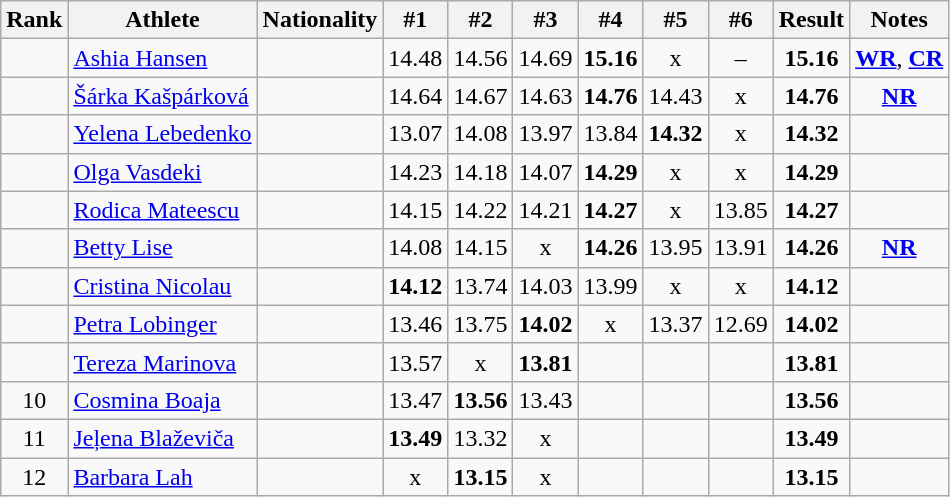<table class="wikitable sortable" style="text-align:center">
<tr>
<th>Rank</th>
<th>Athlete</th>
<th>Nationality</th>
<th>#1</th>
<th>#2</th>
<th>#3</th>
<th>#4</th>
<th>#5</th>
<th>#6</th>
<th>Result</th>
<th>Notes</th>
</tr>
<tr>
<td></td>
<td align="left"><a href='#'>Ashia Hansen</a></td>
<td align=left></td>
<td>14.48</td>
<td>14.56</td>
<td>14.69</td>
<td><strong>15.16</strong></td>
<td>x</td>
<td>–</td>
<td><strong>15.16</strong></td>
<td><strong><a href='#'>WR</a></strong>, <strong><a href='#'>CR</a></strong></td>
</tr>
<tr>
<td></td>
<td align="left"><a href='#'>Šárka Kašpárková</a></td>
<td align=left></td>
<td>14.64</td>
<td>14.67</td>
<td>14.63</td>
<td><strong>14.76</strong></td>
<td>14.43</td>
<td>x</td>
<td><strong>14.76</strong></td>
<td><strong><a href='#'>NR</a></strong></td>
</tr>
<tr>
<td></td>
<td align="left"><a href='#'>Yelena Lebedenko</a></td>
<td align=left></td>
<td>13.07</td>
<td>14.08</td>
<td>13.97</td>
<td>13.84</td>
<td><strong>14.32</strong></td>
<td>x</td>
<td><strong>14.32</strong></td>
<td></td>
</tr>
<tr>
<td></td>
<td align="left"><a href='#'>Olga Vasdeki</a></td>
<td align=left></td>
<td>14.23</td>
<td>14.18</td>
<td>14.07</td>
<td><strong>14.29</strong></td>
<td>x</td>
<td>x</td>
<td><strong>14.29</strong></td>
<td></td>
</tr>
<tr>
<td></td>
<td align="left"><a href='#'>Rodica Mateescu</a></td>
<td align=left></td>
<td>14.15</td>
<td>14.22</td>
<td>14.21</td>
<td><strong>14.27</strong></td>
<td>x</td>
<td>13.85</td>
<td><strong>14.27</strong></td>
<td></td>
</tr>
<tr>
<td></td>
<td align="left"><a href='#'>Betty Lise</a></td>
<td align=left></td>
<td>14.08</td>
<td>14.15</td>
<td>x</td>
<td><strong>14.26</strong></td>
<td>13.95</td>
<td>13.91</td>
<td><strong>14.26</strong></td>
<td><strong><a href='#'>NR</a></strong></td>
</tr>
<tr>
<td></td>
<td align="left"><a href='#'>Cristina Nicolau</a></td>
<td align=left></td>
<td><strong>14.12</strong></td>
<td>13.74</td>
<td>14.03</td>
<td>13.99</td>
<td>x</td>
<td>x</td>
<td><strong>14.12</strong></td>
<td></td>
</tr>
<tr>
<td></td>
<td align="left"><a href='#'>Petra Lobinger</a></td>
<td align=left></td>
<td>13.46</td>
<td>13.75</td>
<td><strong>14.02</strong></td>
<td>x</td>
<td>13.37</td>
<td>12.69</td>
<td><strong>14.02</strong></td>
<td></td>
</tr>
<tr>
<td></td>
<td align="left"><a href='#'>Tereza Marinova</a></td>
<td align=left></td>
<td>13.57</td>
<td>x</td>
<td><strong>13.81</strong></td>
<td></td>
<td></td>
<td></td>
<td><strong>13.81</strong></td>
<td></td>
</tr>
<tr>
<td>10</td>
<td align="left"><a href='#'>Cosmina Boaja</a></td>
<td align=left></td>
<td>13.47</td>
<td><strong>13.56</strong></td>
<td>13.43</td>
<td></td>
<td></td>
<td></td>
<td><strong>13.56</strong></td>
<td></td>
</tr>
<tr>
<td>11</td>
<td align="left"><a href='#'>Jeļena Blaževiča</a></td>
<td align=left></td>
<td><strong>13.49</strong></td>
<td>13.32</td>
<td>x</td>
<td></td>
<td></td>
<td></td>
<td><strong>13.49</strong></td>
<td></td>
</tr>
<tr>
<td>12</td>
<td align="left"><a href='#'>Barbara Lah</a></td>
<td align=left></td>
<td>x</td>
<td><strong>13.15</strong></td>
<td>x</td>
<td></td>
<td></td>
<td></td>
<td><strong>13.15</strong></td>
<td></td>
</tr>
</table>
